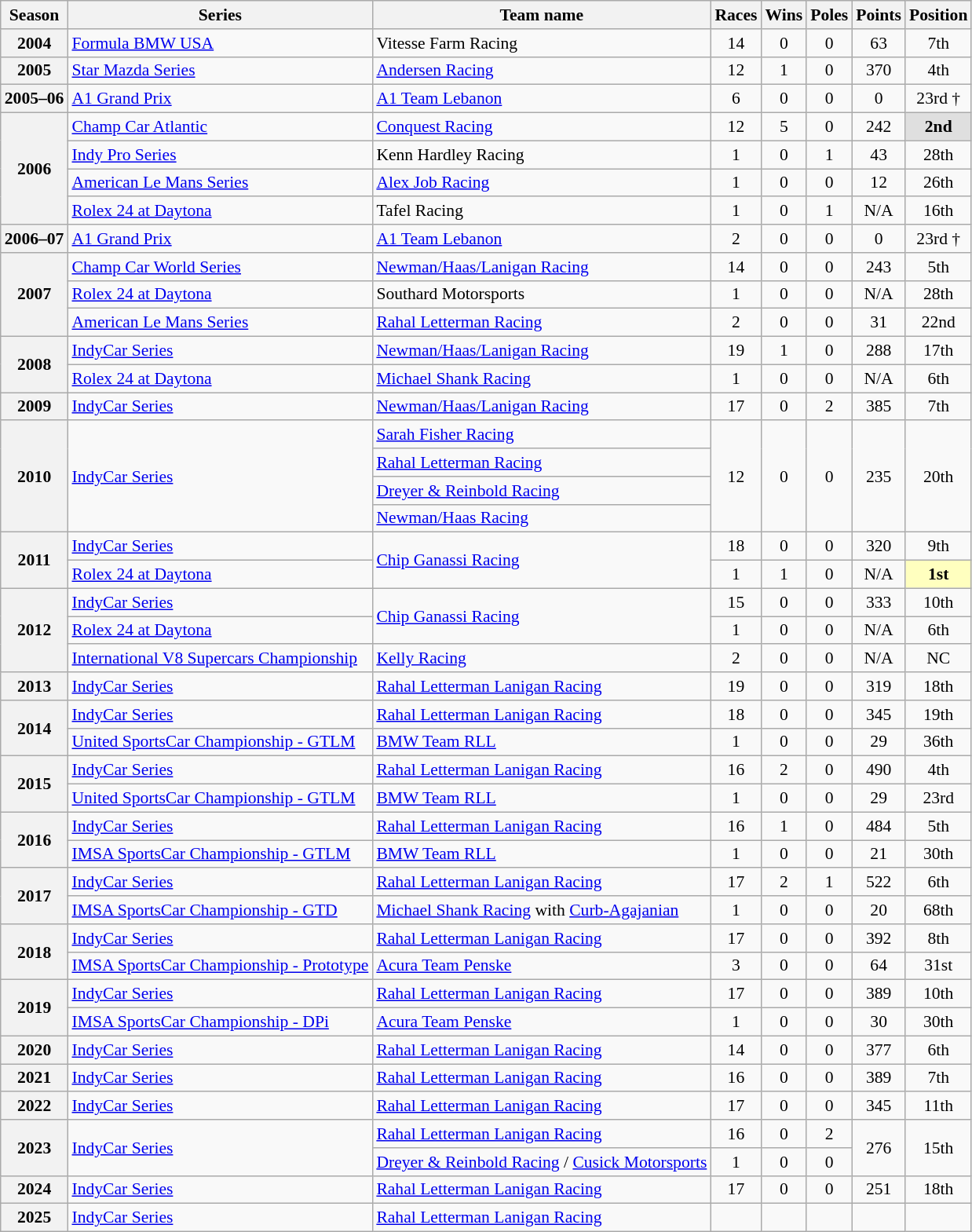<table class="wikitable" style="font-size: 90%; text-align:center">
<tr>
<th>Season</th>
<th>Series</th>
<th>Team name</th>
<th>Races</th>
<th>Wins</th>
<th>Poles</th>
<th>Points</th>
<th>Position</th>
</tr>
<tr>
<th>2004</th>
<td align=left><a href='#'>Formula BMW USA</a></td>
<td align=left>Vitesse Farm Racing</td>
<td>14</td>
<td>0</td>
<td>0</td>
<td>63</td>
<td>7th</td>
</tr>
<tr>
<th>2005</th>
<td align=left><a href='#'>Star Mazda Series</a></td>
<td align=left><a href='#'>Andersen Racing</a></td>
<td>12</td>
<td>1</td>
<td>0</td>
<td>370</td>
<td>4th</td>
</tr>
<tr>
<th>2005–06</th>
<td align=left><a href='#'>A1 Grand Prix</a></td>
<td align=left><a href='#'>A1 Team Lebanon</a></td>
<td>6</td>
<td>0</td>
<td>0</td>
<td>0</td>
<td>23rd †</td>
</tr>
<tr>
<th rowspan="4">2006</th>
<td align=left><a href='#'>Champ Car Atlantic</a></td>
<td align=left><a href='#'>Conquest Racing</a></td>
<td>12</td>
<td>5</td>
<td>0</td>
<td>242</td>
<td style="background:#DFDFDF;"><strong>2nd</strong></td>
</tr>
<tr>
<td align=left><a href='#'>Indy Pro Series</a></td>
<td align=left>Kenn Hardley Racing</td>
<td>1</td>
<td>0</td>
<td>1</td>
<td>43</td>
<td>28th</td>
</tr>
<tr>
<td align=left><a href='#'>American Le Mans Series</a></td>
<td align=left><a href='#'>Alex Job Racing</a></td>
<td>1</td>
<td>0</td>
<td>0</td>
<td>12</td>
<td>26th</td>
</tr>
<tr>
<td align=left><a href='#'>Rolex 24 at Daytona</a></td>
<td align=left>Tafel Racing</td>
<td>1</td>
<td>0</td>
<td>1</td>
<td>N/A</td>
<td>16th</td>
</tr>
<tr>
<th>2006–07</th>
<td align=left><a href='#'>A1 Grand Prix</a></td>
<td align=left><a href='#'>A1 Team Lebanon</a></td>
<td>2</td>
<td>0</td>
<td>0</td>
<td>0</td>
<td>23rd †</td>
</tr>
<tr>
<th rowspan="3">2007</th>
<td align=left><a href='#'>Champ Car World Series</a></td>
<td align=left><a href='#'>Newman/Haas/Lanigan Racing</a></td>
<td>14</td>
<td>0</td>
<td>0</td>
<td>243</td>
<td>5th</td>
</tr>
<tr>
<td align=left><a href='#'>Rolex 24 at Daytona</a></td>
<td align=left>Southard Motorsports</td>
<td>1</td>
<td>0</td>
<td>0</td>
<td>N/A</td>
<td>28th</td>
</tr>
<tr>
<td align=left><a href='#'>American Le Mans Series</a></td>
<td align=left><a href='#'>Rahal Letterman Racing</a></td>
<td>2</td>
<td>0</td>
<td>0</td>
<td>31</td>
<td>22nd</td>
</tr>
<tr>
<th rowspan="2">2008</th>
<td align=left><a href='#'>IndyCar Series</a></td>
<td align=left><a href='#'>Newman/Haas/Lanigan Racing</a></td>
<td>19</td>
<td>1</td>
<td>0</td>
<td>288</td>
<td>17th</td>
</tr>
<tr>
<td align=left><a href='#'>Rolex 24 at Daytona</a></td>
<td align=left><a href='#'>Michael Shank Racing</a></td>
<td>1</td>
<td>0</td>
<td>0</td>
<td>N/A</td>
<td>6th</td>
</tr>
<tr>
<th>2009</th>
<td align=left><a href='#'>IndyCar Series</a></td>
<td align=left><a href='#'>Newman/Haas/Lanigan Racing</a></td>
<td>17</td>
<td>0</td>
<td>2</td>
<td>385</td>
<td>7th</td>
</tr>
<tr>
<th rowspan="4">2010</th>
<td rowspan="4" align=left><a href='#'>IndyCar Series</a></td>
<td align=left><a href='#'>Sarah Fisher Racing</a></td>
<td rowspan="4">12</td>
<td rowspan="4">0</td>
<td rowspan="4">0</td>
<td rowspan="4">235</td>
<td rowspan="4">20th</td>
</tr>
<tr>
<td align=left><a href='#'>Rahal Letterman Racing</a></td>
</tr>
<tr>
<td align=left><a href='#'>Dreyer & Reinbold Racing</a></td>
</tr>
<tr>
<td align=left><a href='#'>Newman/Haas Racing</a></td>
</tr>
<tr>
<th rowspan="2">2011</th>
<td align=left><a href='#'>IndyCar Series</a></td>
<td align=left rowspan=2><a href='#'>Chip Ganassi Racing</a></td>
<td>18</td>
<td>0</td>
<td>0</td>
<td>320</td>
<td>9th</td>
</tr>
<tr>
<td align=left><a href='#'>Rolex 24 at Daytona</a></td>
<td>1</td>
<td>1</td>
<td>0</td>
<td>N/A</td>
<td style="background:#ffffbf;"><strong>1st</strong></td>
</tr>
<tr>
<th rowspan="3">2012</th>
<td align=left><a href='#'>IndyCar Series</a></td>
<td align=left rowspan=2><a href='#'>Chip Ganassi Racing</a></td>
<td>15</td>
<td>0</td>
<td>0</td>
<td>333</td>
<td>10th</td>
</tr>
<tr>
<td align=left><a href='#'>Rolex 24 at Daytona</a></td>
<td>1</td>
<td>0</td>
<td>0</td>
<td>N/A</td>
<td>6th</td>
</tr>
<tr>
<td align=left><a href='#'>International V8 Supercars Championship</a></td>
<td align=left><a href='#'>Kelly Racing</a></td>
<td>2</td>
<td>0</td>
<td>0</td>
<td>N/A</td>
<td>NC</td>
</tr>
<tr>
<th>2013</th>
<td align=left><a href='#'>IndyCar Series</a></td>
<td align=left><a href='#'>Rahal Letterman Lanigan Racing</a></td>
<td>19</td>
<td>0</td>
<td>0</td>
<td>319</td>
<td>18th</td>
</tr>
<tr>
<th rowspan="2">2014</th>
<td align=left><a href='#'>IndyCar Series</a></td>
<td align=left><a href='#'>Rahal Letterman Lanigan Racing</a></td>
<td>18</td>
<td>0</td>
<td>0</td>
<td>345</td>
<td>19th</td>
</tr>
<tr>
<td align=left><a href='#'>United SportsCar Championship - GTLM</a></td>
<td align=left><a href='#'>BMW Team RLL</a></td>
<td>1</td>
<td>0</td>
<td>0</td>
<td>29</td>
<td>36th</td>
</tr>
<tr>
<th rowspan="2">2015</th>
<td align=left><a href='#'>IndyCar Series</a></td>
<td align=left><a href='#'>Rahal Letterman Lanigan Racing</a></td>
<td>16</td>
<td>2</td>
<td>0</td>
<td>490</td>
<td>4th</td>
</tr>
<tr>
<td align=left><a href='#'>United SportsCar Championship - GTLM</a></td>
<td align=left><a href='#'>BMW Team RLL</a></td>
<td>1</td>
<td>0</td>
<td>0</td>
<td>29</td>
<td>23rd</td>
</tr>
<tr>
<th rowspan="2">2016</th>
<td align=left><a href='#'>IndyCar Series</a></td>
<td align=left><a href='#'>Rahal Letterman Lanigan Racing</a></td>
<td>16</td>
<td>1</td>
<td>0</td>
<td>484</td>
<td>5th</td>
</tr>
<tr>
<td align=left><a href='#'>IMSA SportsCar Championship - GTLM</a></td>
<td align=left><a href='#'>BMW Team RLL</a></td>
<td>1</td>
<td>0</td>
<td>0</td>
<td>21</td>
<td>30th</td>
</tr>
<tr>
<th rowspan="2">2017</th>
<td align=left><a href='#'>IndyCar Series</a></td>
<td align=left><a href='#'>Rahal Letterman Lanigan Racing</a></td>
<td>17</td>
<td>2</td>
<td>1</td>
<td>522</td>
<td>6th</td>
</tr>
<tr>
<td align=left><a href='#'>IMSA SportsCar Championship - GTD</a></td>
<td align=left><a href='#'>Michael Shank Racing</a> with <a href='#'>Curb-Agajanian</a></td>
<td>1</td>
<td>0</td>
<td>0</td>
<td>20</td>
<td>68th</td>
</tr>
<tr>
<th rowspan="2">2018</th>
<td align=left><a href='#'>IndyCar Series</a></td>
<td align=left><a href='#'>Rahal Letterman Lanigan Racing</a></td>
<td>17</td>
<td>0</td>
<td>0</td>
<td>392</td>
<td>8th</td>
</tr>
<tr>
<td align=left><a href='#'>IMSA SportsCar Championship - Prototype</a></td>
<td align=left><a href='#'>Acura Team Penske</a></td>
<td>3</td>
<td>0</td>
<td>0</td>
<td>64</td>
<td>31st</td>
</tr>
<tr>
<th rowspan=2>2019</th>
<td align=left><a href='#'>IndyCar Series</a></td>
<td align=left><a href='#'>Rahal Letterman Lanigan Racing</a></td>
<td>17</td>
<td>0</td>
<td>0</td>
<td>389</td>
<td>10th</td>
</tr>
<tr>
<td align=left><a href='#'>IMSA SportsCar Championship - DPi</a></td>
<td align=left><a href='#'>Acura Team Penske</a></td>
<td>1</td>
<td>0</td>
<td>0</td>
<td>30</td>
<td>30th</td>
</tr>
<tr>
<th>2020</th>
<td align=left><a href='#'>IndyCar Series</a></td>
<td align=left><a href='#'>Rahal Letterman Lanigan Racing</a></td>
<td>14</td>
<td>0</td>
<td>0</td>
<td>377</td>
<td>6th</td>
</tr>
<tr>
<th>2021</th>
<td align=left><a href='#'>IndyCar Series</a></td>
<td align=left><a href='#'>Rahal Letterman Lanigan Racing</a></td>
<td>16</td>
<td>0</td>
<td>0</td>
<td>389</td>
<td>7th</td>
</tr>
<tr>
<th>2022</th>
<td align=left><a href='#'>IndyCar Series</a></td>
<td align=left><a href='#'>Rahal Letterman Lanigan Racing</a></td>
<td>17</td>
<td>0</td>
<td>0</td>
<td>345</td>
<td>11th</td>
</tr>
<tr>
<th rowspan="2">2023</th>
<td rowspan="2" align="left"><a href='#'>IndyCar Series</a></td>
<td align=left><a href='#'>Rahal Letterman Lanigan Racing</a></td>
<td>16</td>
<td>0</td>
<td>2</td>
<td rowspan="2">276</td>
<td rowspan="2">15th</td>
</tr>
<tr>
<td align=left><a href='#'>Dreyer & Reinbold Racing</a> / <a href='#'>Cusick Motorsports</a></td>
<td>1</td>
<td>0</td>
<td>0</td>
</tr>
<tr>
<th>2024</th>
<td align=left><a href='#'>IndyCar Series</a></td>
<td align=left><a href='#'>Rahal Letterman Lanigan Racing</a></td>
<td>17</td>
<td>0</td>
<td>0</td>
<td>251</td>
<td>18th</td>
</tr>
<tr>
<th>2025</th>
<td align=left><a href='#'>IndyCar Series</a></td>
<td align=left><a href='#'>Rahal Letterman Lanigan Racing</a></td>
<td></td>
<td></td>
<td></td>
<td></td>
<td></td>
</tr>
</table>
